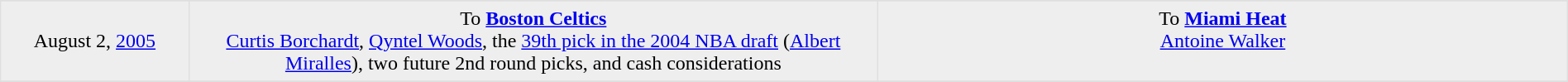<table border=1 style="border-collapse:collapse; text-align: center; width: 100%" bordercolor="#DFDFDF"  cellpadding="5">
<tr>
</tr>
<tr bgcolor="eeeeee">
<td style="width:12%">August 2, <a href='#'>2005</a></td>
<td style="width:44%" valign="top">To <strong><a href='#'>Boston Celtics</a></strong><br><a href='#'>Curtis Borchardt</a>, <a href='#'>Qyntel Woods</a>, the <a href='#'>39th pick in the 2004 NBA draft</a> (<a href='#'>Albert Miralles</a>), two future 2nd round picks, and cash considerations</td>
<td style="width:44%" valign="top">To <strong><a href='#'>Miami Heat</a></strong><br><a href='#'>Antoine Walker</a></td>
</tr>
<tr>
</tr>
</table>
